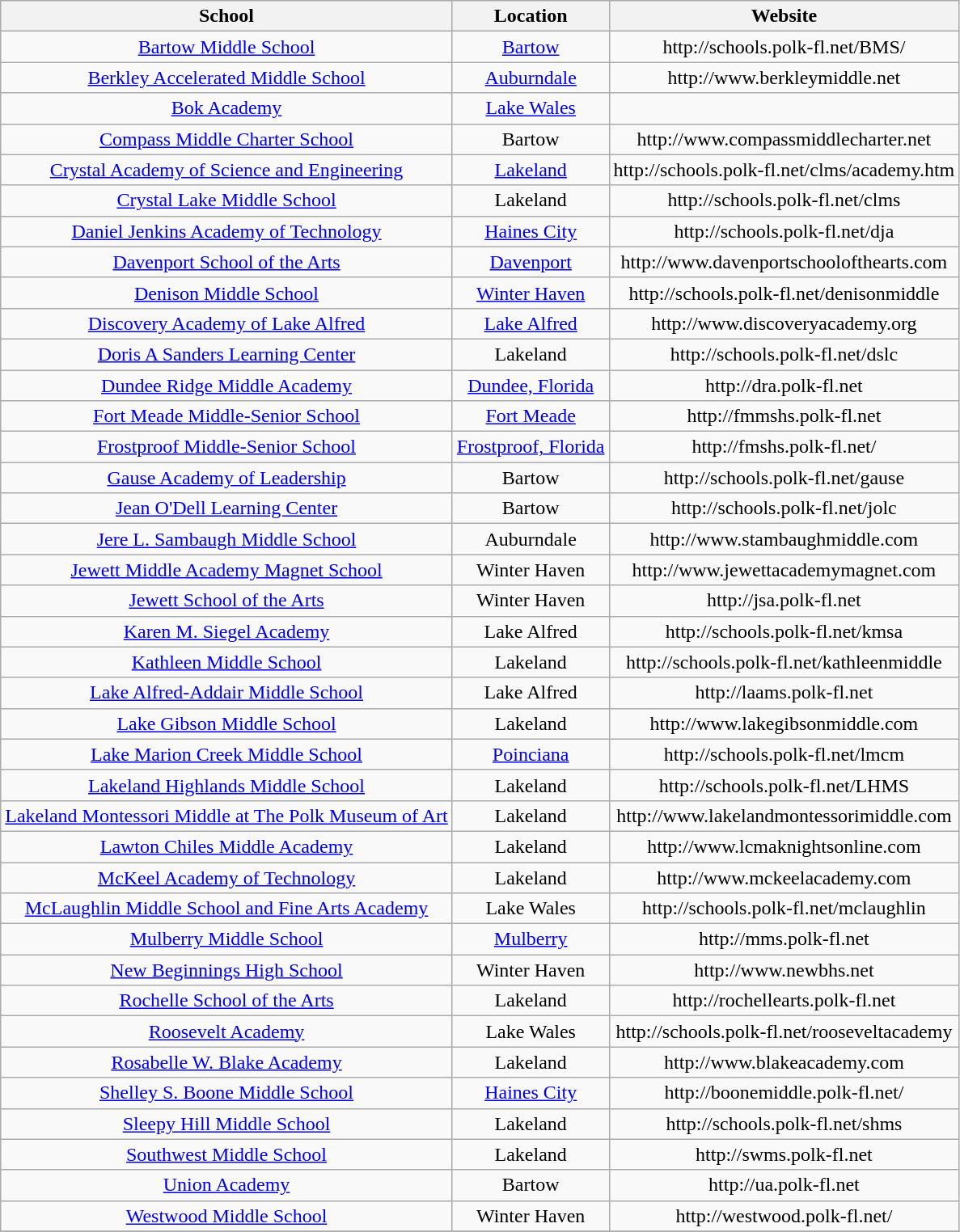<table class="wikitable" style="text-align:center">
<tr>
<th>School</th>
<th>Location</th>
<th>Website</th>
</tr>
<tr>
<td><a href='#'>Bartow Middle School</a></td>
<td><a href='#'>Bartow</a></td>
<td>http://schools.polk-fl.net/BMS/</td>
</tr>
<tr>
<td><a href='#'>Berkley Accelerated Middle School</a></td>
<td><a href='#'>Auburndale</a></td>
<td>http://www.berkleymiddle.net</td>
</tr>
<tr>
<td><a href='#'>Bok Academy</a></td>
<td><a href='#'>Lake Wales</a></td>
<td></td>
</tr>
<tr>
<td><a href='#'>Compass Middle Charter School</a></td>
<td>Bartow</td>
<td>http://www.compassmiddlecharter.net</td>
</tr>
<tr>
<td><a href='#'>Crystal Academy of Science and Engineering</a></td>
<td><a href='#'>Lakeland</a></td>
<td>http://schools.polk-fl.net/clms/academy.htm</td>
</tr>
<tr>
<td><a href='#'>Crystal Lake Middle School</a></td>
<td>Lakeland</td>
<td>http://schools.polk-fl.net/clms</td>
</tr>
<tr>
<td><a href='#'>Daniel Jenkins Academy of Technology</a></td>
<td><a href='#'>Haines City</a></td>
<td>http://schools.polk-fl.net/dja</td>
</tr>
<tr>
<td><a href='#'>Davenport School of the Arts</a></td>
<td><a href='#'>Davenport</a></td>
<td>http://www.davenportschoolofthearts.com</td>
</tr>
<tr>
<td><a href='#'>Denison Middle School</a></td>
<td><a href='#'>Winter Haven</a></td>
<td>http://schools.polk-fl.net/denisonmiddle</td>
</tr>
<tr>
<td><a href='#'>Discovery Academy of Lake Alfred</a></td>
<td><a href='#'>Lake Alfred</a></td>
<td>http://www.discoveryacademy.org</td>
</tr>
<tr>
<td><a href='#'>Doris A Sanders Learning Center</a></td>
<td>Lakeland</td>
<td>http://schools.polk-fl.net/dslc</td>
</tr>
<tr>
<td><a href='#'>Dundee Ridge Middle Academy</a></td>
<td><a href='#'>Dundee, Florida</a></td>
<td>http://dra.polk-fl.net</td>
</tr>
<tr>
<td><a href='#'>Fort Meade Middle-Senior School</a></td>
<td><a href='#'>Fort Meade</a></td>
<td>http://fmmshs.polk-fl.net</td>
</tr>
<tr>
<td><a href='#'>Frostproof Middle-Senior School</a></td>
<td><a href='#'>Frostproof, Florida</a></td>
<td>http://fmshs.polk-fl.net/</td>
</tr>
<tr>
<td><a href='#'>Gause Academy of Leadership</a></td>
<td>Bartow</td>
<td>http://schools.polk-fl.net/gause</td>
</tr>
<tr>
<td><a href='#'>Jean O'Dell Learning Center</a></td>
<td>Bartow</td>
<td>http://schools.polk-fl.net/jolc</td>
</tr>
<tr>
<td><a href='#'>Jere L. Sambaugh Middle School</a></td>
<td>Auburndale</td>
<td>http://www.stambaughmiddle.com</td>
</tr>
<tr>
<td><a href='#'>Jewett Middle Academy Magnet School</a></td>
<td>Winter Haven</td>
<td>http://www.jewettacademymagnet.com</td>
</tr>
<tr>
<td><a href='#'>Jewett School of the Arts</a></td>
<td>Winter Haven</td>
<td>http://jsa.polk-fl.net</td>
</tr>
<tr>
<td><a href='#'>Karen M. Siegel Academy</a></td>
<td>Lake Alfred</td>
<td>http://schools.polk-fl.net/kmsa</td>
</tr>
<tr>
<td><a href='#'>Kathleen Middle School</a></td>
<td>Lakeland</td>
<td>http://schools.polk-fl.net/kathleenmiddle</td>
</tr>
<tr>
<td><a href='#'>Lake Alfred-Addair Middle School</a></td>
<td>Lake Alfred</td>
<td>http://laams.polk-fl.net</td>
</tr>
<tr>
<td><a href='#'>Lake Gibson Middle School</a></td>
<td>Lakeland</td>
<td>http://www.lakegibsonmiddle.com</td>
</tr>
<tr>
<td><a href='#'>Lake Marion Creek Middle School</a></td>
<td><a href='#'>Poinciana</a></td>
<td>http://schools.polk-fl.net/lmcm</td>
</tr>
<tr>
<td><a href='#'>Lakeland Highlands Middle School</a></td>
<td>Lakeland</td>
<td>http://schools.polk-fl.net/LHMS</td>
</tr>
<tr>
<td><a href='#'>Lakeland Montessori Middle at The Polk Museum of Art</a></td>
<td>Lakeland</td>
<td>http://www.lakelandmontessorimiddle.com</td>
</tr>
<tr>
<td><a href='#'>Lawton Chiles Middle Academy</a></td>
<td>Lakeland</td>
<td>http://www.lcmaknightsonline.com</td>
</tr>
<tr>
<td><a href='#'>McKeel Academy of Technology</a></td>
<td>Lakeland</td>
<td>http://www.mckeelacademy.com</td>
</tr>
<tr>
<td><a href='#'>McLaughlin Middle School and Fine Arts Academy</a></td>
<td>Lake Wales</td>
<td>http://schools.polk-fl.net/mclaughlin</td>
</tr>
<tr>
<td><a href='#'>Mulberry Middle School</a></td>
<td><a href='#'>Mulberry</a></td>
<td>http://mms.polk-fl.net</td>
</tr>
<tr>
<td><a href='#'>New Beginnings High School</a></td>
<td>Winter Haven</td>
<td>http://www.newbhs.net</td>
</tr>
<tr>
<td><a href='#'>Rochelle School of the Arts</a></td>
<td>Lakeland</td>
<td>http://rochellearts.polk-fl.net</td>
</tr>
<tr>
<td><a href='#'>Roosevelt Academy</a></td>
<td>Lake Wales</td>
<td>http://schools.polk-fl.net/rooseveltacademy</td>
</tr>
<tr>
<td><a href='#'>Rosabelle W. Blake Academy</a></td>
<td>Lakeland</td>
<td>http://www.blakeacademy.com</td>
</tr>
<tr>
<td><a href='#'>Shelley S. Boone Middle School</a></td>
<td><a href='#'>Haines City</a></td>
<td>http://boonemiddle.polk-fl.net/</td>
</tr>
<tr>
<td><a href='#'>Sleepy Hill Middle School</a></td>
<td>Lakeland</td>
<td>http://schools.polk-fl.net/shms</td>
</tr>
<tr>
<td><a href='#'>Southwest Middle School</a></td>
<td>Lakeland</td>
<td>http://swms.polk-fl.net</td>
</tr>
<tr>
<td><a href='#'>Union Academy</a></td>
<td>Bartow</td>
<td>http://ua.polk-fl.net</td>
</tr>
<tr>
<td><a href='#'>Westwood Middle School</a></td>
<td>Winter Haven</td>
<td>http://westwood.polk-fl.net/</td>
</tr>
<tr>
</tr>
</table>
